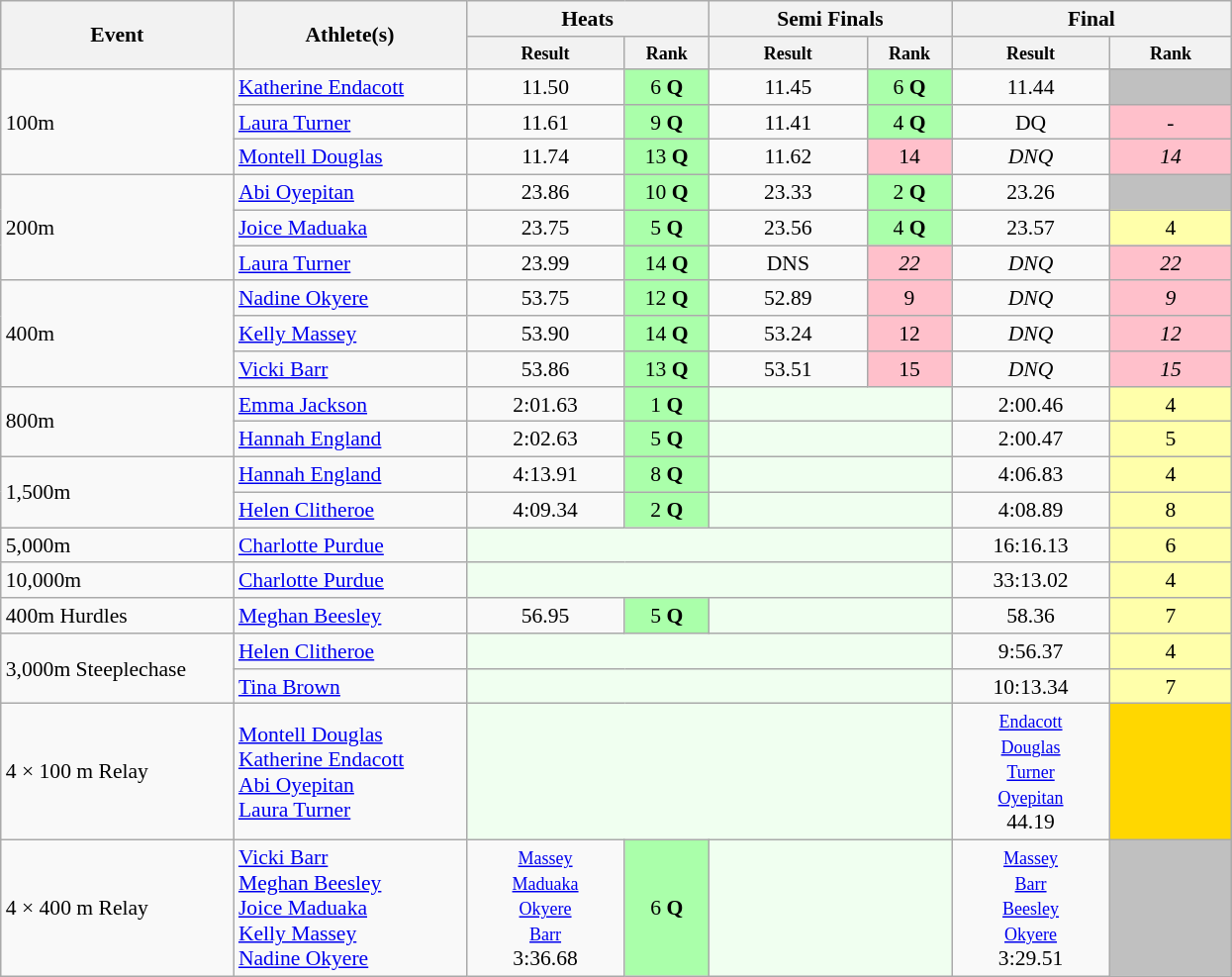<table class=wikitable style="font-size:90%">
<tr>
<th rowspan="2" style="width:150px;">Event</th>
<th rowspan="2" style="width:150px;">Athlete(s)</th>
<th colspan="2" style="width:150px;">Heats</th>
<th colspan="2" style="width:150px;">Semi Finals</th>
<th colspan="2" style="width:175px;">Final</th>
</tr>
<tr>
<th style="line-height:1em; width:100px;"><small>Result</small></th>
<th style="line-height:1em; width:50px;"><small>Rank</small></th>
<th style="line-height:1em; width:100px;"><small>Result</small></th>
<th style="line-height:1em; width:50px;"><small>Rank</small></th>
<th style="line-height:1em; width:100px;"><small>Result</small></th>
<th style="line-height:1em; width:75px;"><small>Rank</small></th>
</tr>
<tr>
<td rowspan=3>100m</td>
<td><a href='#'>Katherine Endacott</a></td>
<td style="text-align:center;">11.50</td>
<td style="text-align:center; background:#afa;">6 <strong>Q</strong></td>
<td style="text-align:center;">11.45</td>
<td style="text-align:center; background:#afa;">6 <strong>Q</strong></td>
<td style="text-align:center;">11.44</td>
<td style="text-align:center; background:silver;"></td>
</tr>
<tr>
<td><a href='#'>Laura Turner</a></td>
<td style="text-align:center;">11.61</td>
<td style="text-align:center; background:#afa;">9 <strong>Q</strong></td>
<td style="text-align:center;">11.41</td>
<td style="text-align:center; background:#afa;">4 <strong>Q</strong></td>
<td style="text-align:center;">DQ</td>
<td style="text-align:center; background:pink;">-</td>
</tr>
<tr>
<td><a href='#'>Montell Douglas</a></td>
<td style="text-align:center;">11.74</td>
<td style="text-align:center; background:#afa;">13 <strong>Q</strong></td>
<td style="text-align:center;">11.62</td>
<td style="text-align:center; background:pink;">14</td>
<td style="text-align:center;"><em>DNQ</em></td>
<td style="text-align:center; background:pink;"><em>14</em></td>
</tr>
<tr>
<td rowspan=3>200m</td>
<td><a href='#'>Abi Oyepitan</a></td>
<td style="text-align:center;">23.86</td>
<td style="text-align:center; background:#afa;">10 <strong>Q</strong></td>
<td style="text-align:center;">23.33</td>
<td style="text-align:center; background:#afa;">2 <strong>Q</strong></td>
<td style="text-align:center;">23.26</td>
<td style="text-align:center; background:silver;"></td>
</tr>
<tr>
<td><a href='#'>Joice Maduaka</a></td>
<td style="text-align:center;">23.75</td>
<td style="text-align:center; background:#afa;">5 <strong>Q</strong></td>
<td style="text-align:center;">23.56</td>
<td style="text-align:center; background:#afa;">4 <strong>Q</strong></td>
<td style="text-align:center;">23.57</td>
<td style="text-align:center; background:#ffa;">4</td>
</tr>
<tr>
<td><a href='#'>Laura Turner</a></td>
<td style="text-align:center;">23.99</td>
<td style="text-align:center; background:#afa;">14 <strong>Q</strong></td>
<td style="text-align:center;">DNS</td>
<td style="text-align:center; background:pink;"><em>22</em></td>
<td style="text-align:center;"><em>DNQ</em></td>
<td style="text-align:center; background:pink;"><em>22</em></td>
</tr>
<tr>
<td rowspan=3>400m</td>
<td><a href='#'>Nadine Okyere</a></td>
<td style="text-align:center;">53.75</td>
<td style="text-align:center; background:#afa;">12 <strong>Q</strong></td>
<td style="text-align:center;">52.89</td>
<td style="text-align:center; background:pink;">9</td>
<td style="text-align:center;"><em>DNQ</em></td>
<td style="text-align:center; background:pink;"><em>9</em></td>
</tr>
<tr>
<td><a href='#'>Kelly Massey</a></td>
<td style="text-align:center;">53.90</td>
<td style="text-align:center; background:#afa;">14 <strong>Q</strong></td>
<td style="text-align:center;">53.24</td>
<td style="text-align:center; background:pink;">12</td>
<td style="text-align:center;"><em>DNQ</em></td>
<td style="text-align:center; background:pink;"><em>12</em></td>
</tr>
<tr>
<td><a href='#'>Vicki Barr</a></td>
<td style="text-align:center;">53.86</td>
<td style="text-align:center; background:#afa;">13 <strong>Q</strong></td>
<td style="text-align:center;">53.51</td>
<td style="text-align:center; background:pink;">15</td>
<td style="text-align:center;"><em>DNQ</em></td>
<td style="text-align:center; background:pink;"><em>15</em></td>
</tr>
<tr>
<td rowspan=2>800m</td>
<td><a href='#'>Emma Jackson</a></td>
<td style="text-align:center;">2:01.63</td>
<td style="text-align:center; background:#afa;">1 <strong>Q</strong></td>
<td style="background:honeydew;" colspan="2"></td>
<td style="text-align:center;">2:00.46</td>
<td style="text-align:center; background:#ffa;">4</td>
</tr>
<tr>
<td><a href='#'>Hannah England</a></td>
<td style="text-align:center;">2:02.63</td>
<td style="text-align:center; background:#afa;">5 <strong>Q</strong></td>
<td style="background:honeydew;" colspan="2"></td>
<td style="text-align:center;">2:00.47</td>
<td style="text-align:center; background:#ffa;">5</td>
</tr>
<tr>
<td rowspan=2>1,500m</td>
<td><a href='#'>Hannah England</a></td>
<td style="text-align:center;">4:13.91</td>
<td style="text-align:center; background:#afa;">8 <strong>Q</strong></td>
<td style="background:honeydew;" colspan="2"></td>
<td style="text-align:center;">4:06.83</td>
<td style="text-align:center; background:#ffa;">4</td>
</tr>
<tr>
<td><a href='#'>Helen Clitheroe</a></td>
<td style="text-align:center;">4:09.34</td>
<td style="text-align:center; background:#afa;">2 <strong>Q</strong></td>
<td style="background:honeydew;" colspan="2"></td>
<td style="text-align:center;">4:08.89</td>
<td style="text-align:center; background:#ffa;">8</td>
</tr>
<tr>
<td>5,000m</td>
<td><a href='#'>Charlotte Purdue</a></td>
<td style="background:honeydew;" colspan="4"></td>
<td style="text-align:center;">16:16.13</td>
<td style="text-align:center; background:#ffa;">6</td>
</tr>
<tr>
<td>10,000m</td>
<td><a href='#'>Charlotte Purdue</a></td>
<td style="background:honeydew;" colspan="4"></td>
<td style="text-align:center;">33:13.02</td>
<td style="text-align:center; background:#ffa;">4</td>
</tr>
<tr>
<td>400m Hurdles</td>
<td><a href='#'>Meghan Beesley</a></td>
<td style="text-align:center;">56.95</td>
<td style="text-align:center; background:#afa;">5 <strong>Q</strong></td>
<td style="background:honeydew;" colspan="2"></td>
<td style="text-align:center;">58.36</td>
<td style="text-align:center; background:#ffa;">7</td>
</tr>
<tr>
<td rowspan=2>3,000m Steeplechase</td>
<td><a href='#'>Helen Clitheroe</a></td>
<td style="background:honeydew;" colspan="4"></td>
<td style="text-align:center;">9:56.37</td>
<td style="text-align:center; background:#ffa;">4</td>
</tr>
<tr>
<td><a href='#'>Tina Brown</a></td>
<td style="background:honeydew;" colspan="4"></td>
<td style="text-align:center;">10:13.34</td>
<td style="text-align:center; background:#ffa;">7</td>
</tr>
<tr>
<td>4 × 100 m Relay</td>
<td><a href='#'>Montell Douglas</a><br><a href='#'>Katherine Endacott</a><br><a href='#'>Abi Oyepitan</a><br><a href='#'>Laura Turner</a></td>
<td style="background:honeydew;" colspan="4"></td>
<td style="text-align:center;"><small><a href='#'>Endacott</a><br><a href='#'>Douglas</a><br><a href='#'>Turner</a><br><a href='#'>Oyepitan</a></small><br>44.19</td>
<td style="text-align:center; background:gold;"></td>
</tr>
<tr>
<td>4 × 400 m Relay</td>
<td><a href='#'>Vicki Barr</a><br><a href='#'>Meghan Beesley</a><br><a href='#'>Joice Maduaka</a><br><a href='#'>Kelly Massey</a><br><a href='#'>Nadine Okyere</a></td>
<td style="text-align:center;"><small><a href='#'>Massey</a><br><a href='#'>Maduaka</a><br><a href='#'>Okyere</a><br><a href='#'>Barr</a></small><br>3:36.68</td>
<td style="text-align:center; background:#afa;">6 <strong>Q</strong></td>
<td style="background:honeydew;" colspan="2"></td>
<td style="text-align:center;"><small><a href='#'>Massey</a><br><a href='#'>Barr</a><br><a href='#'>Beesley</a><br><a href='#'>Okyere</a></small><br>3:29.51</td>
<td style="text-align:center; background:silver;"></td>
</tr>
</table>
